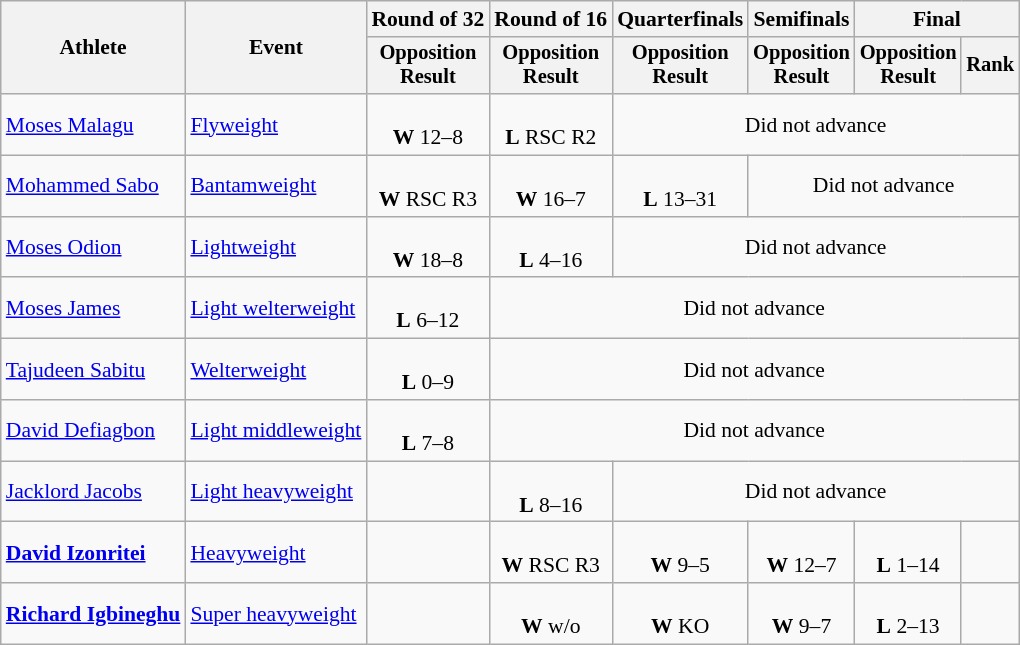<table class="wikitable" style="font-size:90%">
<tr>
<th rowspan="2">Athlete</th>
<th rowspan="2">Event</th>
<th>Round of 32</th>
<th>Round of 16</th>
<th>Quarterfinals</th>
<th>Semifinals</th>
<th colspan=2>Final</th>
</tr>
<tr style="font-size:95%">
<th>Opposition<br>Result</th>
<th>Opposition<br>Result</th>
<th>Opposition<br>Result</th>
<th>Opposition<br>Result</th>
<th>Opposition<br>Result</th>
<th>Rank</th>
</tr>
<tr align=center>
<td align=left><a href='#'>Moses Malagu</a></td>
<td align=left><a href='#'>Flyweight</a></td>
<td><br><strong>W</strong> 12–8</td>
<td><br><strong>L</strong> RSC R2</td>
<td colspan=4>Did not advance</td>
</tr>
<tr align=center>
<td align=left><a href='#'>Mohammed Sabo</a></td>
<td align=left><a href='#'>Bantamweight</a></td>
<td><br><strong>W</strong> RSC R3</td>
<td><br><strong>W</strong> 16–7</td>
<td><br><strong>L</strong> 13–31</td>
<td colspan=3>Did not advance</td>
</tr>
<tr align=center>
<td align=left><a href='#'>Moses Odion</a></td>
<td align=left><a href='#'>Lightweight</a></td>
<td><br><strong>W</strong> 18–8</td>
<td><br><strong>L</strong> 4–16</td>
<td colspan=4>Did not advance</td>
</tr>
<tr align=center>
<td align=left><a href='#'>Moses James</a></td>
<td align=left><a href='#'>Light welterweight</a></td>
<td><br><strong>L</strong> 6–12</td>
<td colspan=5>Did not advance</td>
</tr>
<tr align=center>
<td align=left><a href='#'>Tajudeen Sabitu</a></td>
<td align=left><a href='#'>Welterweight</a></td>
<td><br><strong>L</strong> 0–9</td>
<td colspan=5>Did not advance</td>
</tr>
<tr align=center>
<td align=left><a href='#'>David Defiagbon</a></td>
<td align=left><a href='#'>Light middleweight</a></td>
<td><br><strong>L</strong> 7–8</td>
<td colspan=5>Did not advance</td>
</tr>
<tr align=center>
<td align=left><a href='#'>Jacklord Jacobs</a></td>
<td align=left><a href='#'>Light heavyweight</a></td>
<td></td>
<td><br><strong>L</strong> 8–16</td>
<td colspan=4>Did not advance</td>
</tr>
<tr align=center>
<td align=left><strong><a href='#'>David Izonritei</a></strong></td>
<td align=left><a href='#'>Heavyweight</a></td>
<td></td>
<td><br><strong>W</strong> RSC R3</td>
<td><br><strong>W</strong> 9–5</td>
<td><br><strong>W</strong> 12–7</td>
<td><br><strong>L</strong> 1–14</td>
<td></td>
</tr>
<tr align=center>
<td align=left><strong><a href='#'>Richard Igbineghu</a></strong></td>
<td align=left><a href='#'>Super heavyweight</a></td>
<td></td>
<td><br><strong>W</strong> w/o</td>
<td><br><strong>W</strong> KO</td>
<td><br><strong>W</strong> 9–7</td>
<td><br><strong>L</strong> 2–13</td>
<td></td>
</tr>
</table>
